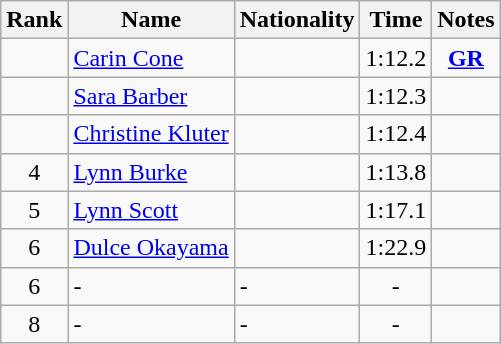<table class="wikitable sortable" style="text-align:center">
<tr>
<th>Rank</th>
<th>Name</th>
<th>Nationality</th>
<th>Time</th>
<th>Notes</th>
</tr>
<tr>
<td></td>
<td align=left><a href='#'>Carin Cone</a></td>
<td align=left></td>
<td>1:12.2</td>
<td><strong><a href='#'>GR</a></strong></td>
</tr>
<tr>
<td></td>
<td align=left><a href='#'>Sara Barber</a></td>
<td align=left></td>
<td>1:12.3</td>
<td></td>
</tr>
<tr>
<td></td>
<td align=left><a href='#'>Christine Kluter</a></td>
<td align=left></td>
<td>1:12.4</td>
<td></td>
</tr>
<tr>
<td>4</td>
<td align=left><a href='#'>Lynn Burke</a></td>
<td align=left></td>
<td>1:13.8</td>
<td></td>
</tr>
<tr>
<td>5</td>
<td align=left><a href='#'>Lynn Scott</a></td>
<td align=left></td>
<td>1:17.1</td>
<td></td>
</tr>
<tr>
<td>6</td>
<td align=left><a href='#'>Dulce Okayama</a></td>
<td align=left></td>
<td>1:22.9</td>
<td></td>
</tr>
<tr>
<td>6</td>
<td align=left>-</td>
<td align=left>-</td>
<td>-</td>
<td></td>
</tr>
<tr>
<td>8</td>
<td align=left>-</td>
<td align=left>-</td>
<td>-</td>
<td></td>
</tr>
</table>
